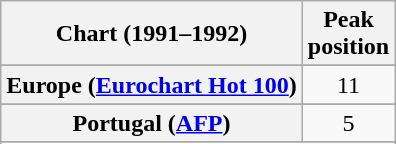<table class="wikitable sortable plainrowheaders" style="text-align:center">
<tr>
<th>Chart (1991–1992)</th>
<th>Peak<br>position</th>
</tr>
<tr>
</tr>
<tr>
<th scope="row">Europe (<a href='#'>Eurochart Hot 100</a>)</th>
<td>11</td>
</tr>
<tr>
</tr>
<tr>
</tr>
<tr>
<th scope="row">Portugal (<a href='#'>AFP</a>)</th>
<td>5</td>
</tr>
<tr>
</tr>
<tr>
</tr>
</table>
